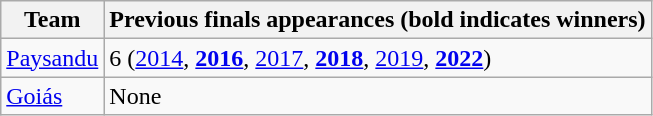<table class="wikitable">
<tr>
<th>Team</th>
<th>Previous finals appearances (bold indicates winners)</th>
</tr>
<tr>
<td> <a href='#'>Paysandu</a></td>
<td>6 (<a href='#'>2014</a>, <a href='#'><strong>2016</strong></a>, <a href='#'>2017</a>, <a href='#'><strong>2018</strong></a>, <a href='#'>2019</a>, <a href='#'><strong>2022</strong></a>)</td>
</tr>
<tr>
<td> <a href='#'>Goiás</a></td>
<td>None</td>
</tr>
</table>
